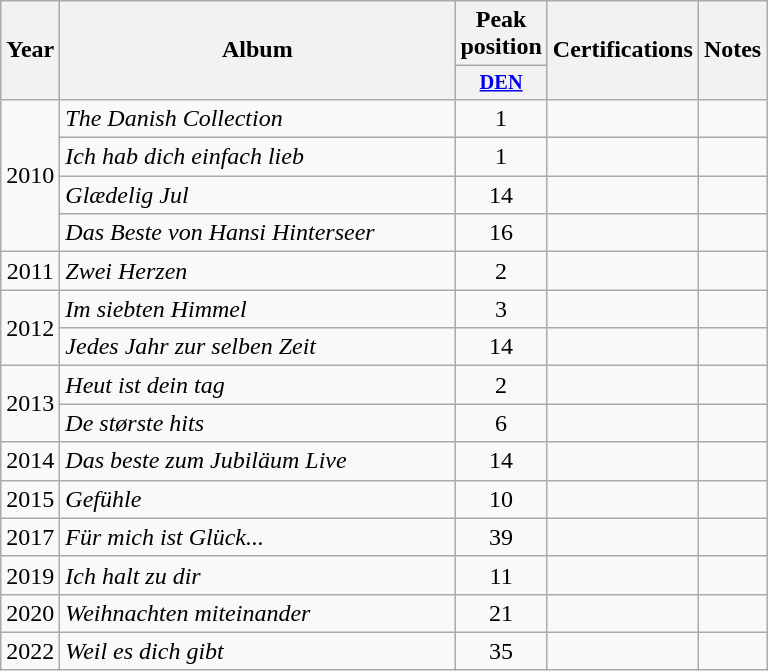<table class="wikitable plainrowheaders" style="text-align:center;">
<tr>
<th scope="col" rowspan="2">Year</th>
<th scope="col" rowspan="2" style="width:16em;">Album</th>
<th scope="col">Peak position</th>
<th scope="col" rowspan="2">Certifications</th>
<th scope="col" rowspan="2">Notes</th>
</tr>
<tr>
<th scope="col" style="width:3em;font-size:85%;"><a href='#'>DEN</a><br></th>
</tr>
<tr>
<td rowspan="4">2010</td>
<td style="text-align:left;"><em>The Danish Collection</em></td>
<td>1</td>
<td style="text-align:left;"></td>
<td style="text-align:left;"></td>
</tr>
<tr>
<td style="text-align:left;"><em>Ich hab dich einfach lieb</em></td>
<td>1</td>
<td style="text-align:left;"></td>
<td style="text-align:left;"></td>
</tr>
<tr>
<td style="text-align:left;"><em>Glædelig Jul</em></td>
<td>14</td>
<td style="text-align:left;"></td>
<td style="text-align:left;"></td>
</tr>
<tr>
<td style="text-align:left;"><em>Das Beste von Hansi Hinterseer</em></td>
<td>16</td>
<td style="text-align:left;"></td>
<td style="text-align:left;"></td>
</tr>
<tr>
<td>2011</td>
<td style="text-align:left;"><em>Zwei Herzen</em></td>
<td>2</td>
<td style="text-align:left;"></td>
<td style="text-align:left;"></td>
</tr>
<tr>
<td rowspan="2">2012</td>
<td style="text-align:left;"><em>Im siebten Himmel</em></td>
<td>3</td>
<td style="text-align:left;"></td>
<td style="text-align:left;"></td>
</tr>
<tr>
<td style="text-align:left;"><em>Jedes Jahr zur selben Zeit</em></td>
<td>14</td>
<td style="text-align:left;"></td>
<td style="text-align:left;"></td>
</tr>
<tr>
<td rowspan="2">2013</td>
<td style="text-align:left;"><em>Heut ist dein tag</em></td>
<td>2</td>
<td style="text-align:left;"></td>
<td style="text-align:left;"></td>
</tr>
<tr>
<td style="text-align:left;"><em>De største hits</em></td>
<td>6</td>
<td style="text-align:left;"></td>
<td style="text-align:left;"></td>
</tr>
<tr>
<td>2014</td>
<td style="text-align:left;"><em>Das beste zum Jubiläum Live</em></td>
<td>14</td>
<td style="text-align:left;"></td>
<td style="text-align:left;"></td>
</tr>
<tr>
<td>2015</td>
<td style="text-align:left;"><em>Gefühle</em></td>
<td>10</td>
<td style="text-align:left;"></td>
<td style="text-align:left;"></td>
</tr>
<tr>
<td>2017</td>
<td style="text-align:left;"><em>Für mich ist Glück...</em></td>
<td>39</td>
<td style="text-align:left;"></td>
<td style="text-align:left;"></td>
</tr>
<tr>
<td>2019</td>
<td style="text-align:left;"><em>Ich halt zu dir</em></td>
<td>11</td>
<td style="text-align:left;"></td>
<td style="text-align:left;"></td>
</tr>
<tr>
<td>2020</td>
<td style="text-align:left;"><em>Weihnachten miteinander</em></td>
<td>21</td>
<td style="text-align:left;"></td>
<td style="text-align:left;"></td>
</tr>
<tr>
<td>2022</td>
<td style="text-align:left;"><em>Weil es dich gibt</em></td>
<td>35<br></td>
<td style="text-align:left;"></td>
<td style="text-align:left;"></td>
</tr>
</table>
